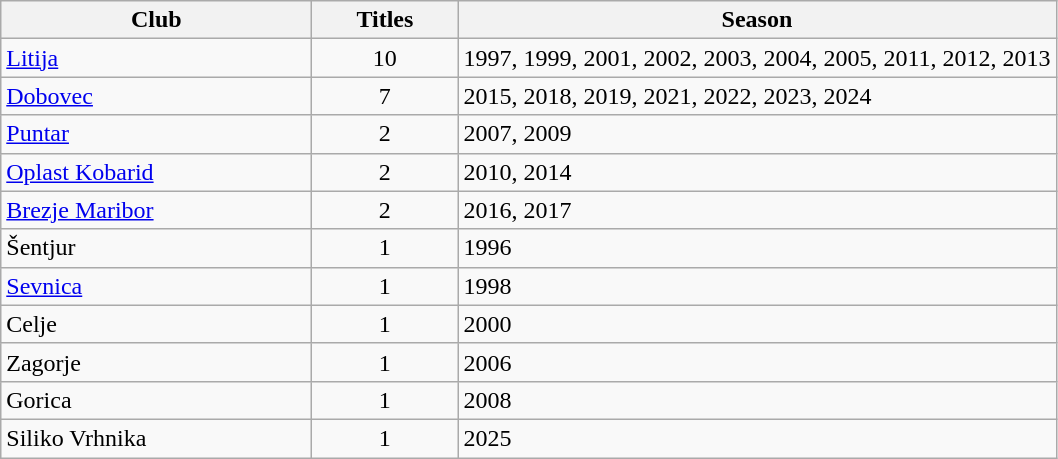<table class="wikitable">
<tr>
<th width=200>Club</th>
<th width=90>Titles</th>
<th>Season</th>
</tr>
<tr>
<td><a href='#'>Litija</a></td>
<td align=center>10</td>
<td>1997, 1999, 2001, 2002, 2003, 2004, 2005, 2011, 2012, 2013</td>
</tr>
<tr>
<td><a href='#'>Dobovec</a></td>
<td align=center>7</td>
<td>2015, 2018, 2019, 2021, 2022, 2023, 2024</td>
</tr>
<tr>
<td><a href='#'>Puntar</a></td>
<td align=center>2</td>
<td>2007, 2009</td>
</tr>
<tr>
<td><a href='#'>Oplast Kobarid</a></td>
<td align=center>2</td>
<td>2010, 2014</td>
</tr>
<tr>
<td><a href='#'>Brezje Maribor</a></td>
<td align=center>2</td>
<td>2016, 2017</td>
</tr>
<tr>
<td>Šentjur</td>
<td align=center>1</td>
<td>1996</td>
</tr>
<tr>
<td><a href='#'>Sevnica</a></td>
<td align=center>1</td>
<td>1998</td>
</tr>
<tr>
<td>Celje</td>
<td align=center>1</td>
<td>2000</td>
</tr>
<tr>
<td>Zagorje</td>
<td align=center>1</td>
<td>2006</td>
</tr>
<tr>
<td>Gorica</td>
<td align=center>1</td>
<td>2008</td>
</tr>
<tr>
<td>Siliko Vrhnika</td>
<td align=center>1</td>
<td>2025</td>
</tr>
</table>
